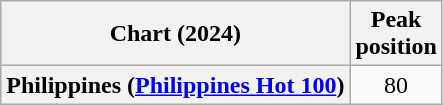<table class="wikitable sortable plainrowheaders" style="text-align:center">
<tr>
<th scope="col">Chart (2024)</th>
<th scope="col">Peak<br>position</th>
</tr>
<tr>
<th scope="row">Philippines (<a href='#'>Philippines Hot 100</a>)</th>
<td>80</td>
</tr>
</table>
